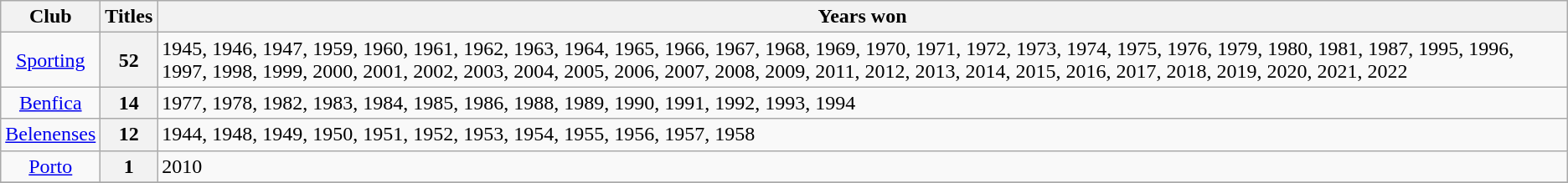<table class="wikitable sortable plainrowheaders">
<tr>
<th scope="col">Club</th>
<th scope="col" style="width:2em;">Titles</th>
<th scope="col">Years won</th>
</tr>
<tr>
<td align="center"><a href='#'>Sporting</a></td>
<th scope="row">52</th>
<td>1945, 1946, 1947, 1959, 1960, 1961, 1962, 1963, 1964, 1965, 1966, 1967, 1968, 1969, 1970, 1971, 1972, 1973, 1974, 1975, 1976, 1979, 1980, 1981, 1987, 1995, 1996, 1997, 1998, 1999, 2000, 2001, 2002, 2003, 2004, 2005, 2006, 2007, 2008, 2009, 2011, 2012, 2013, 2014, 2015, 2016, 2017, 2018, 2019, 2020, 2021, 2022</td>
</tr>
<tr>
<td align="center"><a href='#'>Benfica</a></td>
<th scope="row">14</th>
<td>1977, 1978, 1982, 1983, 1984, 1985, 1986, 1988, 1989, 1990, 1991, 1992, 1993, 1994</td>
</tr>
<tr>
<td align="center"><a href='#'>Belenenses</a></td>
<th scope="row">12</th>
<td>1944, 1948, 1949, 1950, 1951, 1952, 1953, 1954, 1955, 1956, 1957, 1958</td>
</tr>
<tr>
<td align="center"><a href='#'>Porto</a></td>
<th scope="row">1</th>
<td>2010</td>
</tr>
<tr>
</tr>
</table>
